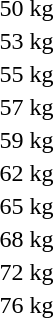<table>
<tr>
<td>50 kg</td>
<td></td>
<td></td>
<td></td>
</tr>
<tr>
<td>53 kg</td>
<td></td>
<td></td>
<td></td>
</tr>
<tr>
<td>55 kg</td>
<td></td>
<td></td>
<td></td>
</tr>
<tr>
<td rowspan=2>57 kg</td>
<td rowspan=2></td>
<td rowspan=2></td>
<td></td>
</tr>
<tr>
<td></td>
</tr>
<tr>
<td>59 kg</td>
<td></td>
<td></td>
<td></td>
</tr>
<tr>
<td>62 kg</td>
<td></td>
<td></td>
<td></td>
</tr>
<tr>
<td>65 kg</td>
<td></td>
<td></td>
<td></td>
</tr>
<tr>
<td>68 kg</td>
<td></td>
<td></td>
<td></td>
</tr>
<tr>
<td>72 kg</td>
<td></td>
<td></td>
<td></td>
</tr>
<tr>
<td>76 kg</td>
<td></td>
<td></td>
<td></td>
</tr>
</table>
